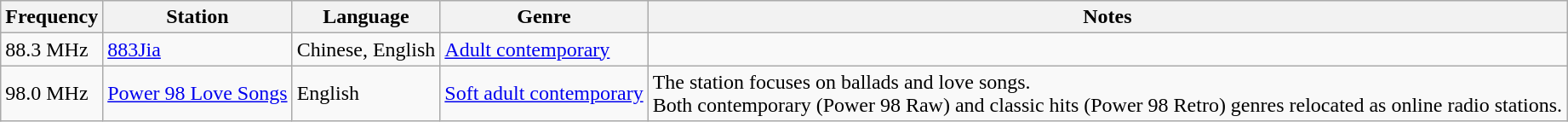<table class="wikitable">
<tr>
<th>Frequency</th>
<th>Station</th>
<th>Language</th>
<th>Genre</th>
<th>Notes</th>
</tr>
<tr>
<td>88.3 MHz</td>
<td><a href='#'>883Jia</a></td>
<td>Chinese, English</td>
<td><a href='#'>Adult contemporary</a></td>
<td></td>
</tr>
<tr>
<td>98.0 MHz</td>
<td><a href='#'>Power 98 Love Songs</a></td>
<td>English</td>
<td><a href='#'>Soft adult contemporary</a></td>
<td>The station focuses on ballads and love songs. <br> Both contemporary (Power 98 Raw) and classic hits (Power 98 Retro) genres relocated as online radio stations.</td>
</tr>
</table>
